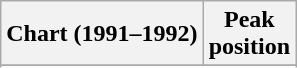<table class="wikitable sortable">
<tr>
<th align="left">Chart (1991–1992)</th>
<th align="center">Peak<br>position</th>
</tr>
<tr>
</tr>
<tr>
</tr>
</table>
